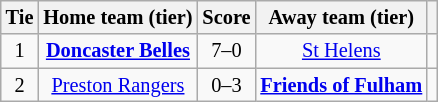<table class="wikitable" style="text-align:center; font-size:85%">
<tr>
<th>Tie</th>
<th>Home team (tier)</th>
<th>Score</th>
<th>Away team (tier)</th>
<th></th>
</tr>
<tr>
<td align="center">1</td>
<td><strong><a href='#'>Doncaster Belles</a></strong></td>
<td align="center">7–0</td>
<td><a href='#'>St Helens</a></td>
<td></td>
</tr>
<tr>
<td align="center">2</td>
<td><a href='#'>Preston Rangers</a></td>
<td align="center">0–3</td>
<td><strong><a href='#'>Friends of Fulham</a></strong></td>
<td></td>
</tr>
</table>
